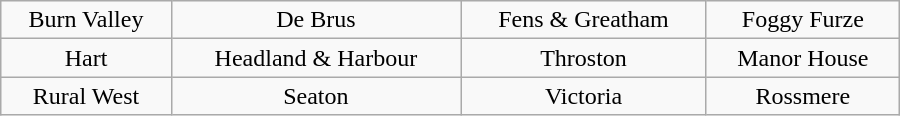<table class="wikitable" style="text-align: center; width: 600px; margin:0.5em auto;">
<tr>
<td>Burn Valley</td>
<td>De Brus</td>
<td>Fens & Greatham</td>
<td>Foggy Furze</td>
</tr>
<tr>
<td>Hart</td>
<td>Headland & Harbour</td>
<td>Throston</td>
<td>Manor House</td>
</tr>
<tr>
<td>Rural West</td>
<td>Seaton</td>
<td>Victoria</td>
<td>Rossmere</td>
</tr>
</table>
